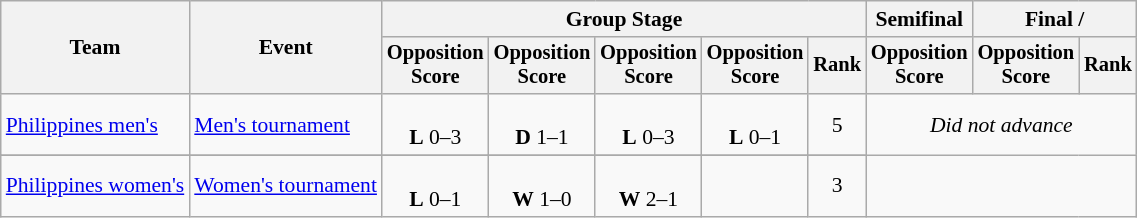<table class="wikitable" style="font-size:90%">
<tr>
<th rowspan=2>Team</th>
<th rowspan=2>Event</th>
<th colspan=5>Group Stage</th>
<th>Semifinal</th>
<th colspan=2>Final / </th>
</tr>
<tr style="font-size:95%">
<th>Opposition<br>Score</th>
<th>Opposition<br>Score</th>
<th>Opposition<br>Score</th>
<th>Opposition<br>Score</th>
<th>Rank</th>
<th>Opposition<br>Score</th>
<th>Opposition<br>Score</th>
<th>Rank</th>
</tr>
<tr align=center>
<td align=left><a href='#'>Philippines men's</a></td>
<td align=left><a href='#'>Men's tournament</a></td>
<td><br><strong>L</strong> 0–3</td>
<td><br><strong>D</strong> 1–1</td>
<td><br><strong>L</strong> 0–3</td>
<td><br><strong>L</strong> 0–1</td>
<td>5</td>
<td colspan=3 rowspan=2><em>Did not advance</em></td>
</tr>
<tr>
</tr>
<tr align=center>
<td align=left><a href='#'>Philippines women's</a></td>
<td align=left><a href='#'>Women's tournament</a></td>
<td><br><strong>L</strong> 0–1</td>
<td><br><strong>W</strong> 1–0</td>
<td><br><strong>W</strong> 2–1</td>
<td></td>
<td>3</td>
</tr>
</table>
